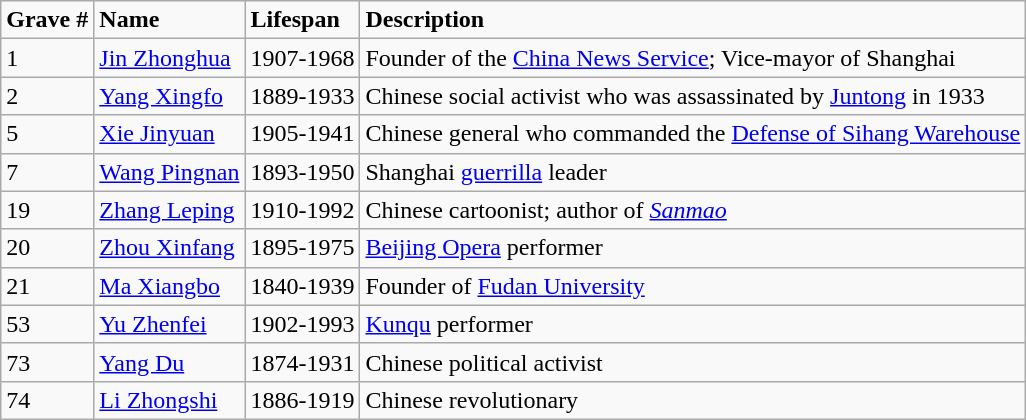<table class="wikitable sortable">
<tr>
<td><strong>Grave #</strong></td>
<td><strong>Name</strong></td>
<td><strong>Lifespan</strong></td>
<td><strong>Description</strong></td>
</tr>
<tr>
<td>1</td>
<td><a href='#'>Jin Zhonghua</a></td>
<td>1907-1968</td>
<td>Founder of the <a href='#'>China News Service</a>; Vice-mayor of Shanghai</td>
</tr>
<tr>
<td>2</td>
<td><a href='#'>Yang Xingfo</a></td>
<td>1889-1933</td>
<td>Chinese social activist who was assassinated by <a href='#'>Juntong</a> in 1933</td>
</tr>
<tr>
<td>5</td>
<td><a href='#'>Xie Jinyuan</a></td>
<td>1905-1941</td>
<td>Chinese general who commanded the <a href='#'>Defense of Sihang Warehouse</a></td>
</tr>
<tr>
<td>7</td>
<td><a href='#'>Wang Pingnan</a></td>
<td>1893-1950</td>
<td>Shanghai <a href='#'>guerrilla</a> leader</td>
</tr>
<tr>
<td>19</td>
<td><a href='#'>Zhang Leping</a></td>
<td>1910-1992</td>
<td>Chinese cartoonist; author of <em><a href='#'>Sanmao</a></em></td>
</tr>
<tr>
<td>20</td>
<td><a href='#'>Zhou Xinfang</a></td>
<td>1895-1975</td>
<td><a href='#'>Beijing Opera</a> performer</td>
</tr>
<tr>
<td>21</td>
<td><a href='#'>Ma Xiangbo</a></td>
<td>1840-1939</td>
<td>Founder of <a href='#'>Fudan University</a></td>
</tr>
<tr>
<td>53</td>
<td><a href='#'>Yu Zhenfei</a></td>
<td>1902-1993</td>
<td><a href='#'>Kunqu</a> performer</td>
</tr>
<tr>
<td>73</td>
<td><a href='#'>Yang Du</a></td>
<td>1874-1931</td>
<td>Chinese political activist</td>
</tr>
<tr>
<td>74</td>
<td><a href='#'>Li Zhongshi</a></td>
<td>1886-1919</td>
<td>Chinese revolutionary</td>
</tr>
</table>
